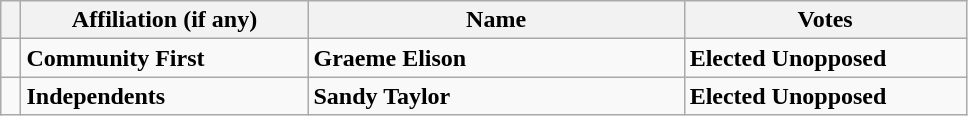<table class="wikitable" style="width:51%;">
<tr>
<th style="width:1%;"></th>
<th style="width:15%;">Affiliation (if any)</th>
<th style="width:20%;">Name</th>
<th style="width:15%;">Votes</th>
</tr>
<tr>
<td bgcolor=></td>
<td><strong>Community First</strong></td>
<td><strong>Graeme Elison</strong></td>
<td><strong>Elected Unopposed</strong></td>
</tr>
<tr>
<td bgcolor=></td>
<td><strong>Independents</strong></td>
<td><strong>Sandy Taylor</strong></td>
<td><strong>Elected Unopposed</strong></td>
</tr>
</table>
